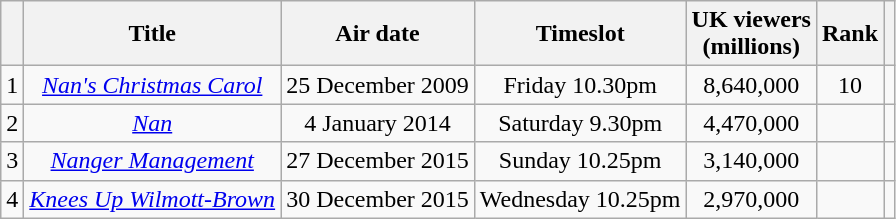<table class="wikitable unsortable" style="text-align:center">
<tr>
<th></th>
<th>Title</th>
<th>Air date</th>
<th>Timeslot</th>
<th>UK viewers<br>(millions)</th>
<th>Rank</th>
<th></th>
</tr>
<tr>
<td>1</td>
<td><a href='#'><em>Nan's Christmas Carol</em></a></td>
<td>25 December 2009</td>
<td>Friday 10.30pm</td>
<td>8,640,000</td>
<td>10</td>
<td></td>
</tr>
<tr>
<td>2</td>
<td><a href='#'><em>Nan</em></a></td>
<td>4 January 2014</td>
<td>Saturday 9.30pm</td>
<td>4,470,000</td>
<td></td>
<td></td>
</tr>
<tr>
<td>3</td>
<td><a href='#'><em>Nanger Management</em></a></td>
<td>27 December 2015</td>
<td>Sunday 10.25pm</td>
<td>3,140,000</td>
<td></td>
<td></td>
</tr>
<tr>
<td>4</td>
<td><a href='#'><em>Knees Up Wilmott-Brown</em></a></td>
<td>30 December 2015</td>
<td>Wednesday 10.25pm</td>
<td>2,970,000</td>
<td></td>
<td></td>
</tr>
</table>
